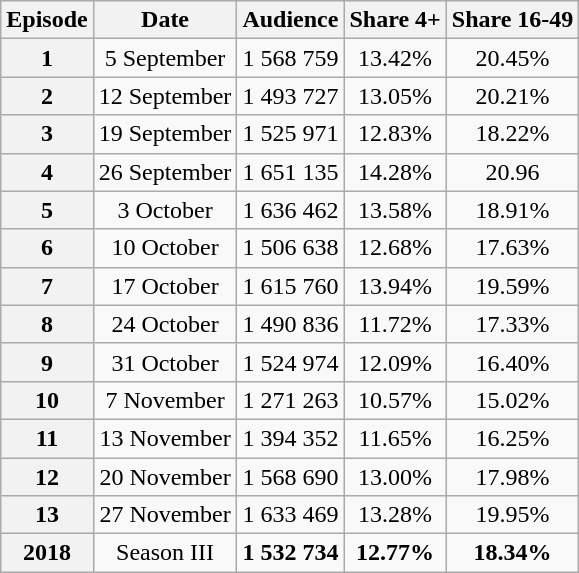<table class="wikitable sortable" style="text-align:center">
<tr>
<th>Episode</th>
<th>Date</th>
<th>Audience</th>
<th>Share 4+</th>
<th>Share 16-49</th>
</tr>
<tr>
<th scope="row">1</th>
<td>5 September</td>
<td>1 568 759</td>
<td>13.42%</td>
<td>20.45%</td>
</tr>
<tr>
<th scope="row">2</th>
<td>12 September</td>
<td>1 493 727</td>
<td>13.05%</td>
<td>20.21%</td>
</tr>
<tr>
<th scope="row">3</th>
<td>19 September</td>
<td>1 525 971</td>
<td>12.83%</td>
<td>18.22%</td>
</tr>
<tr>
<th scope="row">4</th>
<td>26 September</td>
<td>1 651 135</td>
<td>14.28%</td>
<td>20.96</td>
</tr>
<tr>
<th scope="row">5</th>
<td>3 October</td>
<td>1 636 462</td>
<td>13.58%</td>
<td>18.91%</td>
</tr>
<tr>
<th scope="row">6</th>
<td>10 October</td>
<td>1 506 638</td>
<td>12.68%</td>
<td>17.63%</td>
</tr>
<tr>
<th scope="row">7</th>
<td>17 October</td>
<td>1 615 760</td>
<td>13.94%</td>
<td>19.59%</td>
</tr>
<tr>
<th scope="row">8</th>
<td>24 October</td>
<td>1 490 836</td>
<td>11.72%</td>
<td>17.33%</td>
</tr>
<tr>
<th scope="row">9</th>
<td>31 October</td>
<td>1 524 974</td>
<td>12.09%</td>
<td>16.40%</td>
</tr>
<tr>
<th scope="row">10</th>
<td>7 November</td>
<td>1 271 263</td>
<td>10.57%</td>
<td>15.02%</td>
</tr>
<tr>
<th scope="row">11</th>
<td>13 November</td>
<td>1 394 352</td>
<td>11.65%</td>
<td>16.25%</td>
</tr>
<tr>
<th scope="row">12</th>
<td>20 November</td>
<td>1 568 690</td>
<td>13.00%</td>
<td>17.98%</td>
</tr>
<tr>
<th scope="row">13</th>
<td>27 November</td>
<td>1 633 469</td>
<td>13.28%</td>
<td>19.95%</td>
</tr>
<tr>
<th scope="row">2018</th>
<td>Season III </td>
<td><strong>1 532 734</strong></td>
<td><strong>12.77%</strong></td>
<td><strong>18.34%</strong></td>
</tr>
</table>
